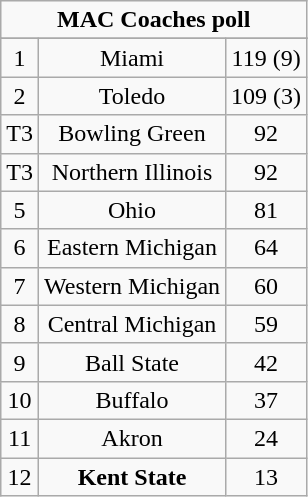<table class="wikitable" style="display: inline-table;">
<tr align="center">
<td align="center" Colspan="3"><strong>MAC Coaches poll</strong></td>
</tr>
<tr align="center">
</tr>
<tr align="center">
<td>1</td>
<td>Miami</td>
<td>119 (9)</td>
</tr>
<tr align="center">
<td>2</td>
<td>Toledo</td>
<td>109 (3)</td>
</tr>
<tr align="center">
<td>T3</td>
<td>Bowling Green</td>
<td>92</td>
</tr>
<tr align="center">
<td>T3</td>
<td>Northern Illinois</td>
<td>92</td>
</tr>
<tr align="center">
<td>5</td>
<td>Ohio</td>
<td>81</td>
</tr>
<tr align="center">
<td>6</td>
<td>Eastern Michigan</td>
<td>64</td>
</tr>
<tr align="center">
<td>7</td>
<td>Western Michigan</td>
<td>60</td>
</tr>
<tr align="center">
<td>8</td>
<td>Central Michigan</td>
<td>59</td>
</tr>
<tr align="center">
<td>9</td>
<td>Ball State</td>
<td>42</td>
</tr>
<tr align="center">
<td>10</td>
<td>Buffalo</td>
<td>37</td>
</tr>
<tr align="center">
<td>11</td>
<td>Akron</td>
<td>24</td>
</tr>
<tr align="center">
<td>12</td>
<td><strong>Kent State</strong></td>
<td>13</td>
</tr>
</table>
